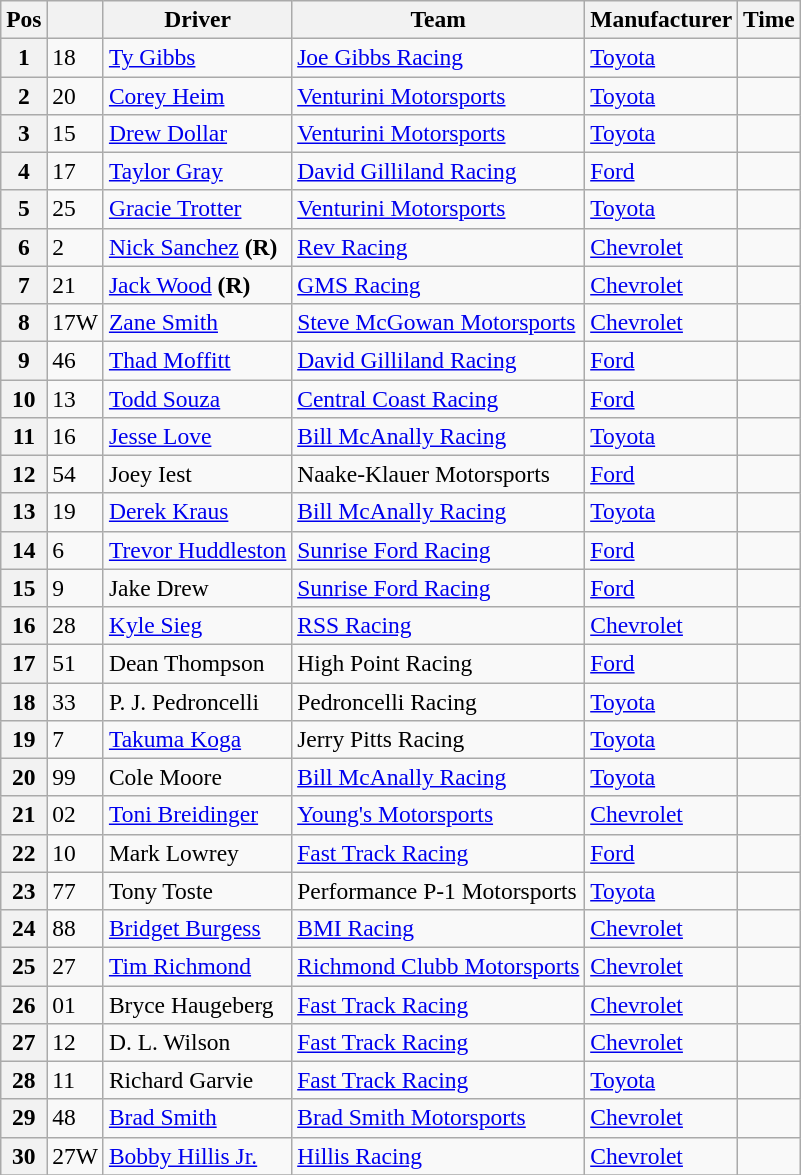<table class="wikitable" style="font-size:98%">
<tr>
<th>Pos</th>
<th></th>
<th>Driver</th>
<th>Team</th>
<th>Manufacturer</th>
<th>Time</th>
</tr>
<tr>
<th>1</th>
<td>18</td>
<td><a href='#'>Ty Gibbs</a></td>
<td><a href='#'>Joe Gibbs Racing</a></td>
<td><a href='#'>Toyota</a></td>
<td></td>
</tr>
<tr>
<th>2</th>
<td>20</td>
<td><a href='#'>Corey Heim</a></td>
<td><a href='#'>Venturini Motorsports</a></td>
<td><a href='#'>Toyota</a></td>
<td></td>
</tr>
<tr>
<th>3</th>
<td>15</td>
<td><a href='#'>Drew Dollar</a></td>
<td><a href='#'>Venturini Motorsports</a></td>
<td><a href='#'>Toyota</a></td>
<td></td>
</tr>
<tr>
<th>4</th>
<td>17</td>
<td><a href='#'>Taylor Gray</a></td>
<td><a href='#'>David Gilliland Racing</a></td>
<td><a href='#'>Ford</a></td>
<td></td>
</tr>
<tr>
<th>5</th>
<td>25</td>
<td><a href='#'>Gracie Trotter</a></td>
<td><a href='#'>Venturini Motorsports</a></td>
<td><a href='#'>Toyota</a></td>
<td></td>
</tr>
<tr>
<th>6</th>
<td>2</td>
<td><a href='#'>Nick Sanchez</a> <strong>(R)</strong></td>
<td><a href='#'>Rev Racing</a></td>
<td><a href='#'>Chevrolet</a></td>
<td></td>
</tr>
<tr>
<th>7</th>
<td>21</td>
<td><a href='#'>Jack Wood</a> <strong>(R)</strong></td>
<td><a href='#'>GMS Racing</a></td>
<td><a href='#'>Chevrolet</a></td>
<td></td>
</tr>
<tr>
<th>8</th>
<td>17W</td>
<td><a href='#'>Zane Smith</a></td>
<td><a href='#'>Steve McGowan Motorsports</a></td>
<td><a href='#'>Chevrolet</a></td>
<td></td>
</tr>
<tr>
<th>9</th>
<td>46</td>
<td><a href='#'>Thad Moffitt</a></td>
<td><a href='#'>David Gilliland Racing</a></td>
<td><a href='#'>Ford</a></td>
<td></td>
</tr>
<tr>
<th>10</th>
<td>13</td>
<td><a href='#'>Todd Souza</a></td>
<td><a href='#'>Central Coast Racing</a></td>
<td><a href='#'>Ford</a></td>
<td></td>
</tr>
<tr>
<th>11</th>
<td>16</td>
<td><a href='#'>Jesse Love</a></td>
<td><a href='#'>Bill McAnally Racing</a></td>
<td><a href='#'>Toyota</a></td>
<td></td>
</tr>
<tr>
<th>12</th>
<td>54</td>
<td>Joey Iest</td>
<td>Naake-Klauer Motorsports</td>
<td><a href='#'>Ford</a></td>
<td></td>
</tr>
<tr>
<th>13</th>
<td>19</td>
<td><a href='#'>Derek Kraus</a></td>
<td><a href='#'>Bill McAnally Racing</a></td>
<td><a href='#'>Toyota</a></td>
<td></td>
</tr>
<tr>
<th>14</th>
<td>6</td>
<td><a href='#'>Trevor Huddleston</a></td>
<td><a href='#'>Sunrise Ford Racing</a></td>
<td><a href='#'>Ford</a></td>
<td></td>
</tr>
<tr>
<th>15</th>
<td>9</td>
<td>Jake Drew</td>
<td><a href='#'>Sunrise Ford Racing</a></td>
<td><a href='#'>Ford</a></td>
<td></td>
</tr>
<tr>
<th>16</th>
<td>28</td>
<td><a href='#'>Kyle Sieg</a></td>
<td><a href='#'>RSS Racing</a></td>
<td><a href='#'>Chevrolet</a></td>
<td></td>
</tr>
<tr>
<th>17</th>
<td>51</td>
<td>Dean Thompson</td>
<td>High Point Racing</td>
<td><a href='#'>Ford</a></td>
<td></td>
</tr>
<tr>
<th>18</th>
<td>33</td>
<td>P. J. Pedroncelli</td>
<td>Pedroncelli Racing</td>
<td><a href='#'>Toyota</a></td>
<td></td>
</tr>
<tr>
<th>19</th>
<td>7</td>
<td><a href='#'>Takuma Koga</a></td>
<td>Jerry Pitts Racing</td>
<td><a href='#'>Toyota</a></td>
<td></td>
</tr>
<tr>
<th>20</th>
<td>99</td>
<td>Cole Moore</td>
<td><a href='#'>Bill McAnally Racing</a></td>
<td><a href='#'>Toyota</a></td>
<td></td>
</tr>
<tr>
<th>21</th>
<td>02</td>
<td><a href='#'>Toni Breidinger</a></td>
<td><a href='#'>Young's Motorsports</a></td>
<td><a href='#'>Chevrolet</a></td>
<td></td>
</tr>
<tr>
<th>22</th>
<td>10</td>
<td>Mark Lowrey</td>
<td><a href='#'>Fast Track Racing</a></td>
<td><a href='#'>Ford</a></td>
<td></td>
</tr>
<tr>
<th>23</th>
<td>77</td>
<td>Tony Toste</td>
<td>Performance P-1 Motorsports</td>
<td><a href='#'>Toyota</a></td>
<td></td>
</tr>
<tr>
<th>24</th>
<td>88</td>
<td><a href='#'>Bridget Burgess</a></td>
<td><a href='#'>BMI Racing</a></td>
<td><a href='#'>Chevrolet</a></td>
<td></td>
</tr>
<tr>
<th>25</th>
<td>27</td>
<td><a href='#'>Tim Richmond</a></td>
<td><a href='#'>Richmond Clubb Motorsports</a></td>
<td><a href='#'>Chevrolet</a></td>
<td></td>
</tr>
<tr>
<th>26</th>
<td>01</td>
<td>Bryce Haugeberg</td>
<td><a href='#'>Fast Track Racing</a></td>
<td><a href='#'>Chevrolet</a></td>
<td></td>
</tr>
<tr>
<th>27</th>
<td>12</td>
<td>D. L. Wilson</td>
<td><a href='#'>Fast Track Racing</a></td>
<td><a href='#'>Chevrolet</a></td>
<td></td>
</tr>
<tr>
<th>28</th>
<td>11</td>
<td>Richard Garvie</td>
<td><a href='#'>Fast Track Racing</a></td>
<td><a href='#'>Toyota</a></td>
<td></td>
</tr>
<tr>
<th>29</th>
<td>48</td>
<td><a href='#'>Brad Smith</a></td>
<td><a href='#'>Brad Smith Motorsports</a></td>
<td><a href='#'>Chevrolet</a></td>
<td></td>
</tr>
<tr>
<th>30</th>
<td>27W</td>
<td><a href='#'>Bobby Hillis Jr.</a></td>
<td><a href='#'>Hillis Racing</a></td>
<td><a href='#'>Chevrolet</a></td>
<td></td>
</tr>
<tr>
</tr>
</table>
